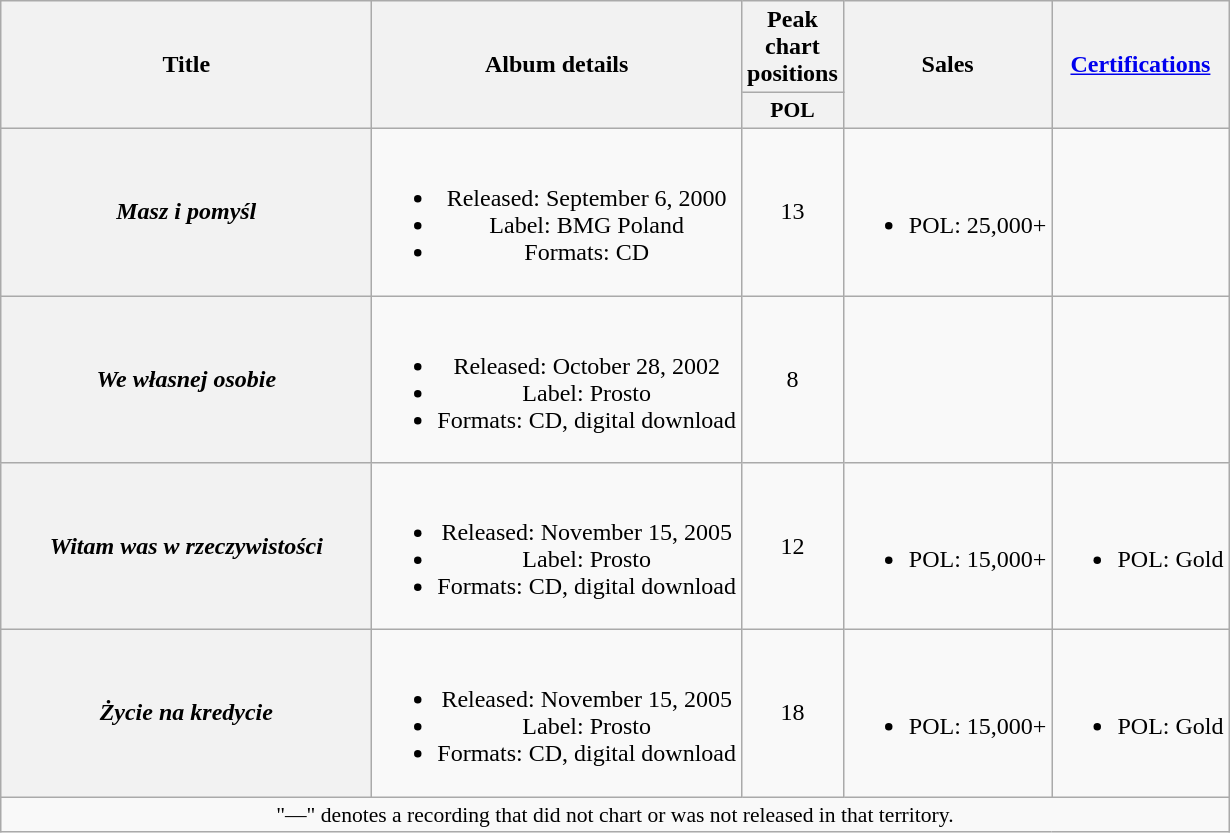<table class="wikitable plainrowheaders" style="text-align:center;">
<tr>
<th scope="col" rowspan="2" style="width:15em;">Title</th>
<th scope="col" rowspan="2">Album details</th>
<th scope="col" colspan="1">Peak chart positions</th>
<th scope="col" rowspan="2">Sales</th>
<th scope="col" rowspan="2"><a href='#'>Certifications</a></th>
</tr>
<tr>
<th scope="col" style="width:3em;font-size:90%;">POL<br></th>
</tr>
<tr>
<th scope="row"><em>Masz i pomyśl</em></th>
<td><br><ul><li>Released: September 6, 2000</li><li>Label: BMG Poland</li><li>Formats: CD</li></ul></td>
<td>13</td>
<td><br><ul><li>POL: 25,000+</li></ul></td>
<td></td>
</tr>
<tr>
<th scope="row"><em>We własnej osobie</em></th>
<td><br><ul><li>Released: October 28, 2002</li><li>Label: Prosto</li><li>Formats: CD, digital download</li></ul></td>
<td>8</td>
<td></td>
<td></td>
</tr>
<tr>
<th scope="row"><em>Witam was w rzeczywistości</em></th>
<td><br><ul><li>Released: November 15, 2005</li><li>Label: Prosto</li><li>Formats: CD, digital download</li></ul></td>
<td>12</td>
<td><br><ul><li>POL: 15,000+</li></ul></td>
<td><br><ul><li>POL: Gold</li></ul></td>
</tr>
<tr>
<th scope="row"><em>Życie na kredycie</em></th>
<td><br><ul><li>Released: November 15, 2005</li><li>Label: Prosto</li><li>Formats: CD, digital download</li></ul></td>
<td>18</td>
<td><br><ul><li>POL: 15,000+</li></ul></td>
<td><br><ul><li>POL: Gold</li></ul></td>
</tr>
<tr>
<td colspan="20" style="font-size:90%">"—" denotes a recording that did not chart or was not released in that territory.</td>
</tr>
</table>
